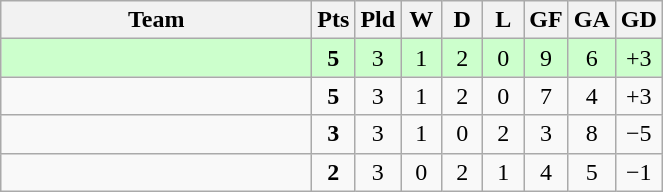<table class=wikitable style="text-align:center">
<tr>
<th width=200>Team</th>
<th width=20>Pts</th>
<th width=20>Pld</th>
<th width=20>W</th>
<th width=20>D</th>
<th width=20>L</th>
<th width=20>GF</th>
<th width=20>GA</th>
<th width=20>GD</th>
</tr>
<tr style="background:#cfc;">
<td align="left"></td>
<td><strong>5</strong></td>
<td>3</td>
<td>1</td>
<td>2</td>
<td>0</td>
<td>9</td>
<td>6</td>
<td>+3</td>
</tr>
<tr>
<td align="left"></td>
<td><strong>5</strong></td>
<td>3</td>
<td>1</td>
<td>2</td>
<td>0</td>
<td>7</td>
<td>4</td>
<td>+3</td>
</tr>
<tr>
<td align="left"></td>
<td><strong>3</strong></td>
<td>3</td>
<td>1</td>
<td>0</td>
<td>2</td>
<td>3</td>
<td>8</td>
<td>−5</td>
</tr>
<tr>
<td align="left"></td>
<td><strong>2</strong></td>
<td>3</td>
<td>0</td>
<td>2</td>
<td>1</td>
<td>4</td>
<td>5</td>
<td>−1</td>
</tr>
</table>
